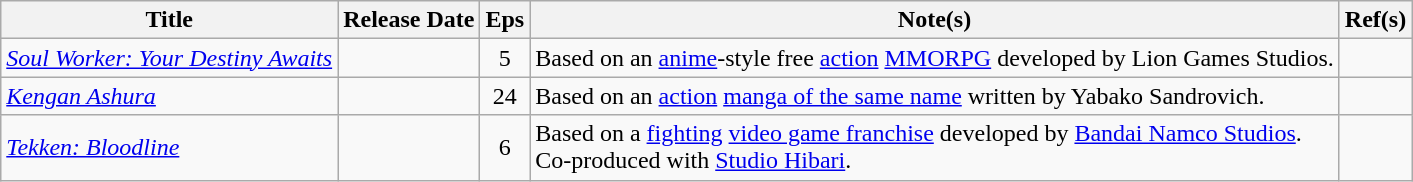<table class="wikitable sortable">
<tr>
<th scope="col">Title</th>
<th scope="col">Release Date</th>
<th scope="col" class="unsortable">Eps</th>
<th scope="col" class="unsortable">Note(s)</th>
<th scope="col" class="unsortable">Ref(s)</th>
</tr>
<tr>
<td><em><a href='#'>Soul Worker: Your Destiny Awaits</a></em></td>
<td></td>
<td style="text-align:center">5</td>
<td>Based on an <a href='#'>anime</a>-style free <a href='#'>action</a> <a href='#'>MMORPG</a> developed by Lion Games Studios.</td>
<td style="text-align:center"></td>
</tr>
<tr>
<td><em><a href='#'>Kengan Ashura</a></em></td>
<td></td>
<td style="text-align:center">24</td>
<td>Based on an <a href='#'>action</a> <a href='#'>manga of the same name</a> written by Yabako Sandrovich.</td>
<td style="text-align:center"></td>
</tr>
<tr>
<td><em><a href='#'>Tekken: Bloodline</a></em></td>
<td></td>
<td style="text-align:center">6</td>
<td>Based on a <a href='#'>fighting</a> <a href='#'>video game franchise</a> developed by <a href='#'>Bandai Namco Studios</a>.<br>Co-produced with <a href='#'>Studio Hibari</a>.</td>
<td style="text-align:center"></td>
</tr>
</table>
